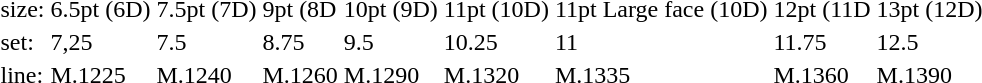<table style="margin-left:40px;">
<tr>
<td>size:</td>
<td>6.5pt (6D)</td>
<td>7.5pt (7D)</td>
<td>9pt (8D</td>
<td>10pt (9D)</td>
<td>11pt (10D)</td>
<td>11pt Large face (10D)</td>
<td>12pt (11D</td>
<td>13pt (12D)</td>
</tr>
<tr>
<td>set:</td>
<td>7,25</td>
<td>7.5</td>
<td>8.75</td>
<td>9.5</td>
<td>10.25</td>
<td>11</td>
<td>11.75</td>
<td>12.5</td>
</tr>
<tr>
<td>line:</td>
<td>M.1225</td>
<td>M.1240</td>
<td>M.1260</td>
<td>M.1290</td>
<td>M.1320</td>
<td>M.1335</td>
<td>M.1360</td>
<td>M.1390</td>
</tr>
</table>
